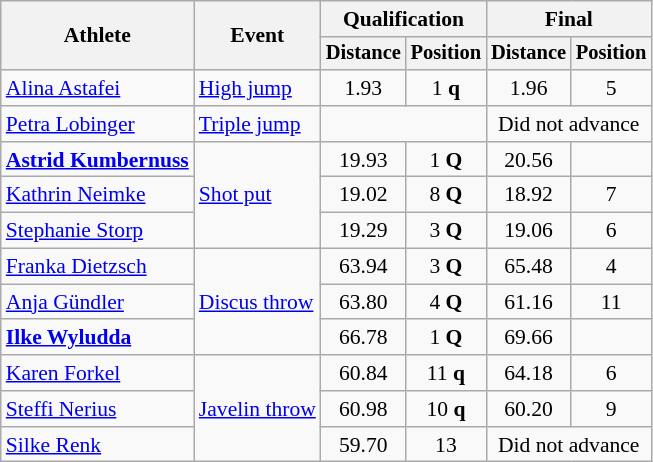<table class="wikitable" style="font-size:90%">
<tr>
<th rowspan="2">Athlete</th>
<th rowspan="2">Event</th>
<th colspan="2">Qualification</th>
<th colspan="2">Final</th>
</tr>
<tr style="font-size:95%">
<th>Distance</th>
<th>Position</th>
<th>Distance</th>
<th>Position</th>
</tr>
<tr align=center>
<td align=left><a href='#'>Alina Astafei</a></td>
<td align=left><a href='#'>High jump</a></td>
<td>1.93</td>
<td>1 <strong>q</strong></td>
<td>1.96</td>
<td>5</td>
</tr>
<tr align=center>
<td align=left><a href='#'>Petra Lobinger</a></td>
<td align=left><a href='#'>Triple jump</a></td>
<td colspan=2></td>
<td colspan=2>Did not advance</td>
</tr>
<tr align=center>
<td align=left><strong><a href='#'>Astrid Kumbernuss</a></strong></td>
<td align=left rowspan=3><a href='#'>Shot put</a></td>
<td>19.93</td>
<td>1 <strong>Q</strong></td>
<td>20.56</td>
<td></td>
</tr>
<tr align=center>
<td align=left><a href='#'>Kathrin Neimke</a></td>
<td>19.02</td>
<td>8 <strong>Q</strong></td>
<td>18.92</td>
<td>7</td>
</tr>
<tr align=center>
<td align=left><a href='#'>Stephanie Storp</a></td>
<td>19.29</td>
<td>3 <strong>Q</strong></td>
<td>19.06</td>
<td>6</td>
</tr>
<tr align=center>
<td align=left><a href='#'>Franka Dietzsch</a></td>
<td align=left rowspan=3><a href='#'>Discus throw</a></td>
<td>63.94</td>
<td>3 <strong>Q</strong></td>
<td>65.48</td>
<td>4</td>
</tr>
<tr align=center>
<td align=left><a href='#'>Anja Gündler</a></td>
<td>63.80</td>
<td>4 <strong>Q</strong></td>
<td>61.16</td>
<td>11</td>
</tr>
<tr align=center>
<td align=left><strong><a href='#'>Ilke Wyludda</a></strong></td>
<td>66.78</td>
<td>1 <strong>Q</strong></td>
<td>69.66</td>
<td></td>
</tr>
<tr align=center>
<td align=left><a href='#'>Karen Forkel</a></td>
<td align=left rowspan=3><a href='#'>Javelin throw</a></td>
<td>60.84</td>
<td>11 <strong>q</strong></td>
<td>64.18</td>
<td>6</td>
</tr>
<tr align=center>
<td align=left><a href='#'>Steffi Nerius</a></td>
<td>60.98</td>
<td>10 <strong>q</strong></td>
<td>60.20</td>
<td>9</td>
</tr>
<tr align=center>
<td align=left><a href='#'>Silke Renk</a></td>
<td>59.70</td>
<td>13</td>
<td colspan=2>Did not advance</td>
</tr>
</table>
